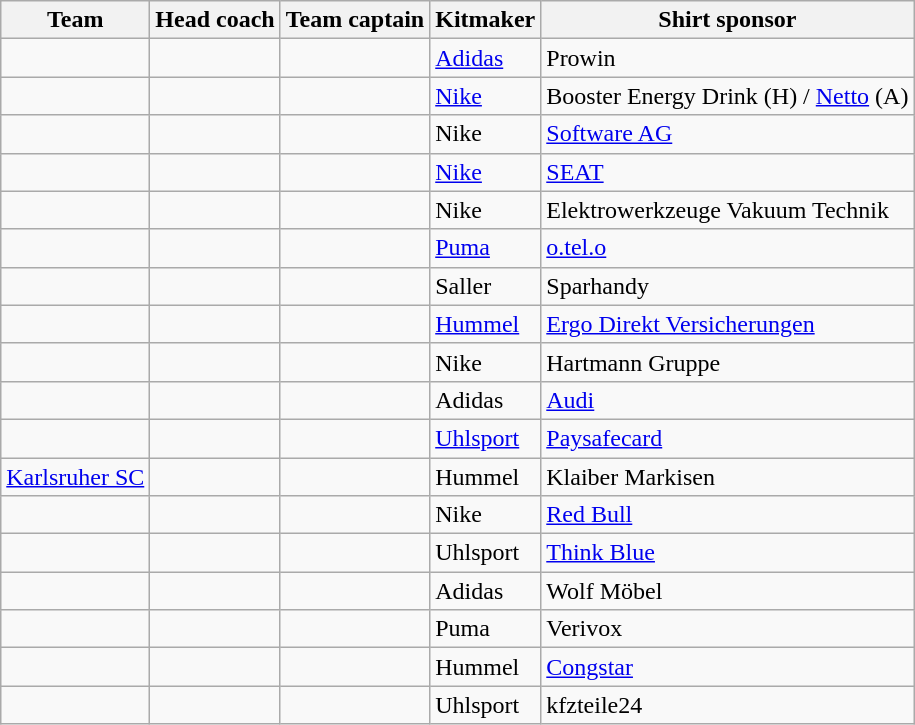<table class="wikitable sortable">
<tr>
<th>Team</th>
<th>Head coach</th>
<th>Team captain</th>
<th>Kitmaker</th>
<th>Shirt sponsor</th>
</tr>
<tr>
<td></td>
<td> </td>
<td> </td>
<td><a href='#'>Adidas</a></td>
<td>Prowin</td>
</tr>
<tr>
<td></td>
<td> </td>
<td> </td>
<td><a href='#'>Nike</a></td>
<td>Booster Energy Drink (H) / <a href='#'>Netto</a> (A)</td>
</tr>
<tr>
<td></td>
<td> </td>
<td> </td>
<td>Nike</td>
<td><a href='#'>Software AG</a></td>
</tr>
<tr>
<td></td>
<td> </td>
<td> </td>
<td><a href='#'>Nike</a></td>
<td><a href='#'>SEAT</a></td>
</tr>
<tr>
<td></td>
<td> </td>
<td> </td>
<td>Nike</td>
<td>Elektrowerkzeuge Vakuum Technik</td>
</tr>
<tr>
<td></td>
<td> </td>
<td> </td>
<td><a href='#'>Puma</a></td>
<td><a href='#'>o.tel.o</a></td>
</tr>
<tr>
<td></td>
<td> </td>
<td> </td>
<td>Saller</td>
<td>Sparhandy</td>
</tr>
<tr>
<td></td>
<td> </td>
<td> </td>
<td><a href='#'>Hummel</a></td>
<td><a href='#'>Ergo Direkt Versicherungen</a></td>
</tr>
<tr>
<td></td>
<td> </td>
<td> </td>
<td>Nike</td>
<td>Hartmann Gruppe</td>
</tr>
<tr>
<td></td>
<td> </td>
<td> </td>
<td>Adidas</td>
<td><a href='#'>Audi</a></td>
</tr>
<tr>
<td></td>
<td> </td>
<td> </td>
<td><a href='#'>Uhlsport</a></td>
<td><a href='#'>Paysafecard</a></td>
</tr>
<tr>
<td><a href='#'>Karlsruher SC</a></td>
<td> </td>
<td> </td>
<td>Hummel</td>
<td>Klaiber Markisen</td>
</tr>
<tr>
<td></td>
<td> </td>
<td> </td>
<td>Nike</td>
<td><a href='#'>Red Bull</a></td>
</tr>
<tr>
<td></td>
<td> </td>
<td> </td>
<td>Uhlsport</td>
<td><a href='#'>Think Blue</a></td>
</tr>
<tr>
<td></td>
<td> </td>
<td> </td>
<td>Adidas</td>
<td>Wolf Möbel</td>
</tr>
<tr>
<td></td>
<td> </td>
<td> </td>
<td>Puma</td>
<td>Verivox</td>
</tr>
<tr>
<td></td>
<td> </td>
<td> </td>
<td>Hummel</td>
<td><a href='#'>Congstar</a></td>
</tr>
<tr>
<td></td>
<td> </td>
<td> </td>
<td>Uhlsport</td>
<td>kfzteile24</td>
</tr>
</table>
